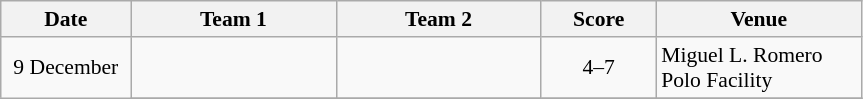<table class="wikitable" style="font-size: 90%;">
<tr>
<th width="80">Date</th>
<th width="130">Team 1</th>
<th width="130">Team 2</th>
<th width="70">Score</th>
<th width="130">Venue</th>
</tr>
<tr>
<td align="center" rowspan="2">9 December</td>
<td></td>
<td><strong></strong></td>
<td align=center>4–7<br></td>
<td>Miguel L. Romero Polo Facility</td>
</tr>
<tr>
</tr>
</table>
